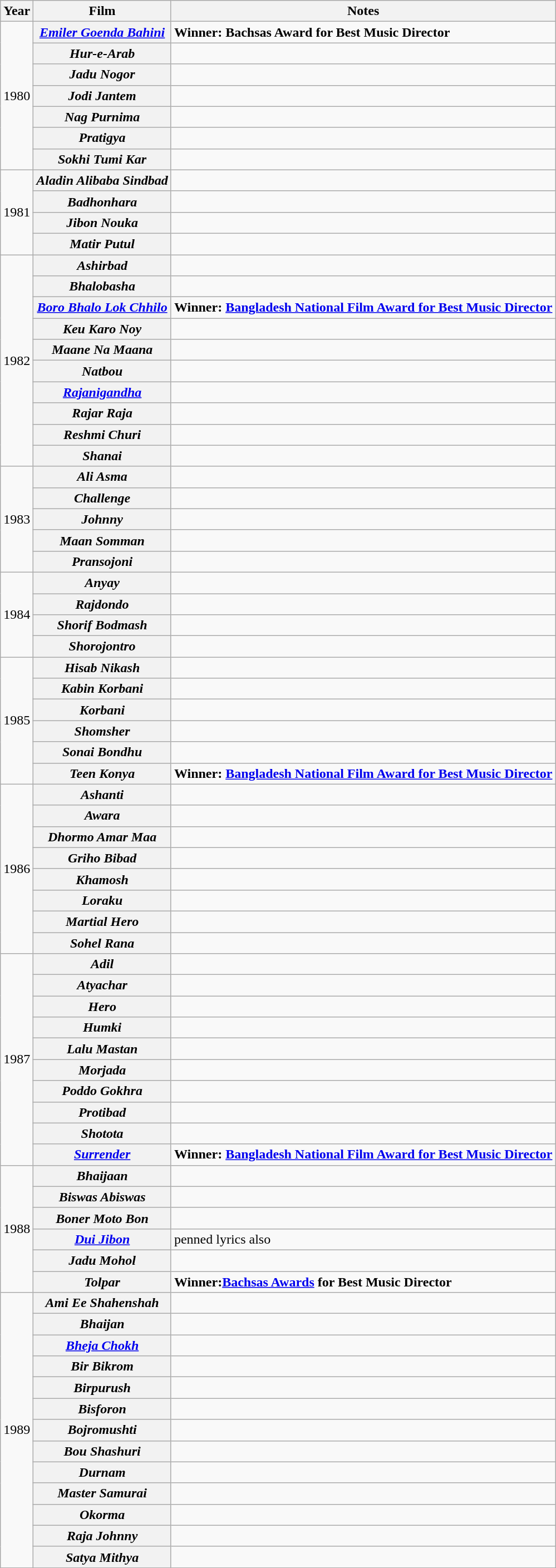<table class="wikitable sortable">
<tr>
<th>Year</th>
<th>Film</th>
<th>Notes</th>
</tr>
<tr>
<td rowspan=7>1980</td>
<th><em><a href='#'>Emiler Goenda Bahini</a></em></th>
<td><strong>Winner: Bachsas Award for Best Music Director</strong></td>
</tr>
<tr>
<th><em>Hur-e-Arab</em></th>
<td></td>
</tr>
<tr>
<th><em>Jadu Nogor</em></th>
<td></td>
</tr>
<tr>
<th><em>Jodi Jantem</em></th>
<td></td>
</tr>
<tr>
<th><em>Nag Purnima</em></th>
<td></td>
</tr>
<tr>
<th><em>Pratigya</em></th>
<td></td>
</tr>
<tr>
<th><em>Sokhi Tumi Kar</em></th>
<td></td>
</tr>
<tr>
<td rowspan=4>1981</td>
<th><em>Aladin Alibaba Sindbad</em></th>
<td></td>
</tr>
<tr>
<th><em>Badhonhara</em></th>
<td></td>
</tr>
<tr>
<th><em>Jibon Nouka</em></th>
<td></td>
</tr>
<tr>
<th><em>Matir Putul</em></th>
<td></td>
</tr>
<tr>
<td rowspan=10>1982</td>
<th><em>Ashirbad</em></th>
<td></td>
</tr>
<tr>
<th><em>Bhalobasha</em></th>
<td></td>
</tr>
<tr>
<th><em><a href='#'>Boro Bhalo Lok Chhilo</a></em> </th>
<td><strong>Winner: <a href='#'>Bangladesh National Film Award for Best Music Director</a></strong> </td>
</tr>
<tr>
<th><em>Keu Karo Noy</em></th>
<td></td>
</tr>
<tr>
<th><em>Maane Na Maana</em></th>
<td></td>
</tr>
<tr>
<th><em>Natbou</em></th>
<td></td>
</tr>
<tr>
<th><em><a href='#'>Rajanigandha</a></em></th>
<td></td>
</tr>
<tr>
<th><em>Rajar Raja</em></th>
<td></td>
</tr>
<tr>
<th><em>Reshmi Churi</em></th>
<td></td>
</tr>
<tr>
<th><em>Shanai</em></th>
<td></td>
</tr>
<tr>
<td rowspan=5>1983</td>
<th><em>Ali Asma</em></th>
<td></td>
</tr>
<tr>
<th><em>Challenge</em></th>
<td></td>
</tr>
<tr>
<th><em>Johnny</em></th>
<td></td>
</tr>
<tr>
<th><em>Maan Somman</em></th>
<td></td>
</tr>
<tr>
<th><em>Pransojoni</em></th>
<td></td>
</tr>
<tr>
<td rowspan=4>1984</td>
<th><em>Anyay</em></th>
<td></td>
</tr>
<tr>
<th><em>Rajdondo</em></th>
<td></td>
</tr>
<tr>
<th><em>Shorif Bodmash</em></th>
<td></td>
</tr>
<tr>
<th><em>Shorojontro</em></th>
<td></td>
</tr>
<tr>
<td rowspan=6>1985</td>
<th><em>Hisab Nikash</em></th>
<td></td>
</tr>
<tr>
<th><em>Kabin Korbani</em></th>
<td></td>
</tr>
<tr>
<th><em>Korbani</em></th>
<td></td>
</tr>
<tr>
<th><em>Shomsher</em></th>
<td></td>
</tr>
<tr>
<th><em>Sonai Bondhu</em></th>
<td></td>
</tr>
<tr>
<th><em>Teen Konya</em></th>
<td><strong>Winner: <a href='#'>Bangladesh National Film Award for Best Music Director</a></strong> </td>
</tr>
<tr>
<td rowspan=8>1986</td>
<th><em>Ashanti</em></th>
<td></td>
</tr>
<tr>
<th><em>Awara</em></th>
<td></td>
</tr>
<tr>
<th><em>Dhormo Amar Maa</em></th>
<td></td>
</tr>
<tr>
<th><em>Griho Bibad</em></th>
<td></td>
</tr>
<tr>
<th><em>Khamosh</em></th>
<td></td>
</tr>
<tr>
<th><em>Loraku</em></th>
<td></td>
</tr>
<tr>
<th><em>Martial Hero</em></th>
<td></td>
</tr>
<tr>
<th><em>Sohel Rana</em></th>
<td></td>
</tr>
<tr>
<td rowspan=10>1987</td>
<th><em>Adil</em></th>
<td></td>
</tr>
<tr>
<th><em>Atyachar</em></th>
<td></td>
</tr>
<tr>
<th><em>Hero</em></th>
<td></td>
</tr>
<tr>
<th><em>Humki</em></th>
<td></td>
</tr>
<tr>
<th><em>Lalu Mastan</em></th>
<td></td>
</tr>
<tr>
<th><em>Morjada</em></th>
<td></td>
</tr>
<tr>
<th><em>Poddo Gokhra</em></th>
<td></td>
</tr>
<tr>
<th><em>Protibad</em></th>
<td></td>
</tr>
<tr>
<th><em>Shotota</em></th>
<td></td>
</tr>
<tr>
<th><em><a href='#'>Surrender</a></em></th>
<td><strong>Winner: <a href='#'>Bangladesh National Film Award for Best Music Director</a></strong> </td>
</tr>
<tr>
<td rowspan=6>1988</td>
<th><em>Bhaijaan</em></th>
<td></td>
</tr>
<tr>
<th><em>Biswas Abiswas</em></th>
<td></td>
</tr>
<tr>
<th><em>Boner Moto Bon</em></th>
<td></td>
</tr>
<tr>
<th><em><a href='#'>Dui Jibon</a></em></th>
<td>penned lyrics also</td>
</tr>
<tr>
<th><em>Jadu Mohol</em></th>
<td></td>
</tr>
<tr>
<th><em>Tolpar</em></th>
<td><strong>Winner:<a href='#'>Bachsas Awards</a> for Best Music Director</strong></td>
</tr>
<tr>
<td rowspan=13>1989</td>
<th><em>Ami Ee Shahenshah</em></th>
<td></td>
</tr>
<tr>
<th><em>Bhaijan</em></th>
<td></td>
</tr>
<tr>
<th><em><a href='#'>Bheja Chokh</a></em></th>
<td></td>
</tr>
<tr>
<th><em>Bir Bikrom</em></th>
<td></td>
</tr>
<tr>
<th><em>Birpurush</em></th>
<td></td>
</tr>
<tr>
<th><em>Bisforon</em></th>
<td></td>
</tr>
<tr>
<th><em>Bojromushti</em></th>
<td></td>
</tr>
<tr>
<th><em>Bou Shashuri</em></th>
<td></td>
</tr>
<tr>
<th><em>Durnam</em></th>
<td></td>
</tr>
<tr>
<th><em>Master Samurai</em></th>
<td></td>
</tr>
<tr>
<th><em>Okorma</em></th>
<td></td>
</tr>
<tr>
<th><em>Raja Johnny</em></th>
<td></td>
</tr>
<tr>
<th><em>Satya Mithya</em> </th>
<td></td>
</tr>
<tr>
</tr>
</table>
